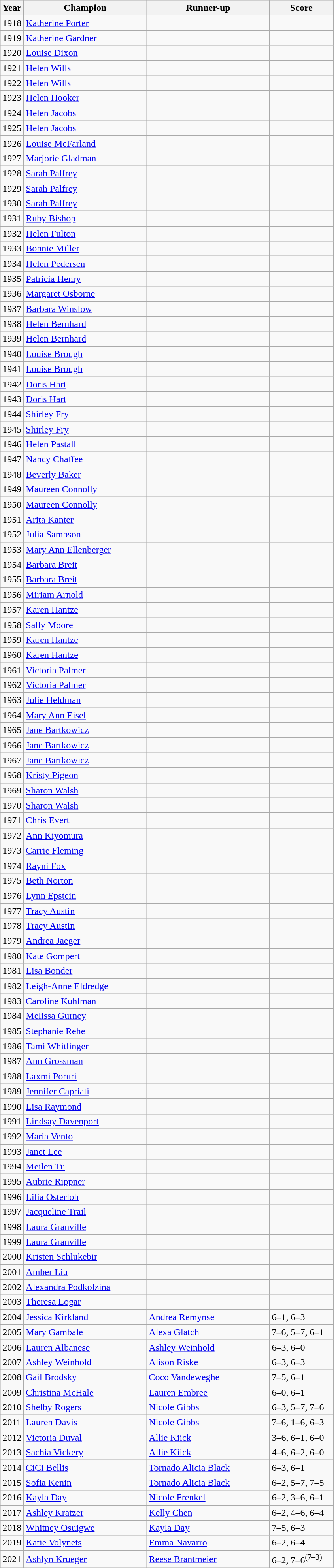<table class="wikitable">
<tr>
<th>Year</th>
<th width="200">Champion</th>
<th width="200">Runner-up</th>
<th width="100">Score</th>
</tr>
<tr>
<td>1918</td>
<td> <a href='#'>Katherine Porter</a></td>
<td></td>
<td></td>
</tr>
<tr>
<td>1919</td>
<td> <a href='#'>Katherine Gardner</a></td>
<td></td>
<td></td>
</tr>
<tr>
<td>1920</td>
<td> <a href='#'>Louise Dixon</a></td>
<td></td>
<td></td>
</tr>
<tr>
<td>1921</td>
<td> <a href='#'>Helen Wills</a></td>
<td></td>
<td></td>
</tr>
<tr>
<td>1922</td>
<td> <a href='#'>Helen Wills</a></td>
<td></td>
<td></td>
</tr>
<tr>
<td>1923</td>
<td> <a href='#'>Helen Hooker</a></td>
<td></td>
<td></td>
</tr>
<tr>
<td>1924</td>
<td> <a href='#'>Helen Jacobs</a></td>
<td></td>
<td></td>
</tr>
<tr>
<td>1925</td>
<td> <a href='#'>Helen Jacobs</a></td>
<td></td>
<td></td>
</tr>
<tr>
<td>1926</td>
<td> <a href='#'>Louise McFarland</a></td>
<td></td>
<td></td>
</tr>
<tr>
<td>1927</td>
<td> <a href='#'>Marjorie Gladman</a></td>
<td></td>
<td></td>
</tr>
<tr>
<td>1928</td>
<td> <a href='#'>Sarah Palfrey</a></td>
<td></td>
<td></td>
</tr>
<tr>
<td>1929</td>
<td> <a href='#'>Sarah Palfrey</a></td>
<td></td>
<td></td>
</tr>
<tr>
<td>1930</td>
<td> <a href='#'>Sarah Palfrey</a></td>
<td></td>
<td></td>
</tr>
<tr>
<td>1931</td>
<td> <a href='#'>Ruby Bishop</a></td>
<td></td>
<td></td>
</tr>
<tr>
<td>1932</td>
<td> <a href='#'>Helen Fulton</a></td>
<td></td>
<td></td>
</tr>
<tr>
<td>1933</td>
<td> <a href='#'>Bonnie Miller</a></td>
<td></td>
<td></td>
</tr>
<tr>
<td>1934</td>
<td> <a href='#'>Helen Pedersen</a></td>
<td></td>
<td></td>
</tr>
<tr>
<td>1935</td>
<td> <a href='#'>Patricia Henry</a></td>
<td></td>
<td></td>
</tr>
<tr>
<td>1936</td>
<td> <a href='#'>Margaret Osborne</a></td>
<td></td>
<td></td>
</tr>
<tr>
<td>1937</td>
<td> <a href='#'>Barbara Winslow</a></td>
<td></td>
<td></td>
</tr>
<tr>
<td>1938</td>
<td> <a href='#'>Helen Bernhard</a></td>
<td></td>
<td></td>
</tr>
<tr>
<td>1939</td>
<td> <a href='#'>Helen Bernhard</a></td>
<td></td>
<td></td>
</tr>
<tr>
<td>1940</td>
<td> <a href='#'>Louise Brough</a></td>
<td></td>
<td></td>
</tr>
<tr>
<td>1941</td>
<td> <a href='#'>Louise Brough</a></td>
<td></td>
<td></td>
</tr>
<tr>
<td>1942</td>
<td> <a href='#'>Doris Hart</a></td>
<td></td>
<td></td>
</tr>
<tr>
<td>1943</td>
<td> <a href='#'>Doris Hart</a></td>
<td></td>
<td></td>
</tr>
<tr>
<td>1944</td>
<td> <a href='#'>Shirley Fry</a></td>
<td></td>
<td></td>
</tr>
<tr>
<td>1945</td>
<td> <a href='#'>Shirley Fry</a></td>
<td></td>
<td></td>
</tr>
<tr>
<td>1946</td>
<td> <a href='#'>Helen Pastall</a></td>
<td></td>
<td></td>
</tr>
<tr>
<td>1947</td>
<td> <a href='#'>Nancy Chaffee</a></td>
<td></td>
<td></td>
</tr>
<tr>
<td>1948</td>
<td> <a href='#'>Beverly Baker</a></td>
<td></td>
<td></td>
</tr>
<tr>
<td>1949</td>
<td> <a href='#'>Maureen Connolly</a></td>
<td></td>
<td></td>
</tr>
<tr>
<td>1950</td>
<td> <a href='#'>Maureen Connolly</a></td>
<td></td>
<td></td>
</tr>
<tr>
<td>1951</td>
<td> <a href='#'>Arita Kanter</a></td>
<td></td>
<td></td>
</tr>
<tr>
<td>1952</td>
<td> <a href='#'>Julia Sampson</a></td>
<td></td>
<td></td>
</tr>
<tr>
<td>1953</td>
<td> <a href='#'>Mary Ann Ellenberger</a></td>
<td></td>
<td></td>
</tr>
<tr>
<td>1954</td>
<td> <a href='#'>Barbara Breit</a></td>
<td></td>
<td></td>
</tr>
<tr>
<td>1955</td>
<td> <a href='#'>Barbara Breit</a></td>
<td></td>
<td></td>
</tr>
<tr>
<td>1956</td>
<td> <a href='#'>Miriam Arnold</a></td>
<td></td>
<td></td>
</tr>
<tr>
<td>1957</td>
<td> <a href='#'>Karen Hantze</a></td>
<td></td>
<td></td>
</tr>
<tr>
<td>1958</td>
<td> <a href='#'>Sally Moore</a></td>
<td></td>
<td></td>
</tr>
<tr>
<td>1959</td>
<td> <a href='#'>Karen Hantze</a></td>
<td></td>
<td></td>
</tr>
<tr>
<td>1960</td>
<td> <a href='#'>Karen Hantze</a></td>
<td></td>
<td></td>
</tr>
<tr>
<td>1961</td>
<td> <a href='#'>Victoria Palmer</a></td>
<td></td>
<td></td>
</tr>
<tr>
<td>1962</td>
<td> <a href='#'>Victoria Palmer</a></td>
<td></td>
<td></td>
</tr>
<tr>
<td>1963</td>
<td> <a href='#'>Julie Heldman</a></td>
<td></td>
<td></td>
</tr>
<tr>
<td>1964</td>
<td> <a href='#'>Mary Ann Eisel</a></td>
<td></td>
<td></td>
</tr>
<tr>
<td>1965</td>
<td> <a href='#'>Jane Bartkowicz</a></td>
<td></td>
<td></td>
</tr>
<tr>
<td>1966</td>
<td> <a href='#'>Jane Bartkowicz</a></td>
<td></td>
<td></td>
</tr>
<tr>
<td>1967</td>
<td> <a href='#'>Jane Bartkowicz</a></td>
<td></td>
<td></td>
</tr>
<tr>
<td>1968</td>
<td> <a href='#'>Kristy Pigeon</a></td>
<td></td>
<td></td>
</tr>
<tr>
<td>1969</td>
<td> <a href='#'>Sharon Walsh</a></td>
<td></td>
<td></td>
</tr>
<tr>
<td>1970</td>
<td> <a href='#'>Sharon Walsh</a></td>
<td></td>
<td></td>
</tr>
<tr>
<td>1971</td>
<td> <a href='#'>Chris Evert</a></td>
<td></td>
<td></td>
</tr>
<tr>
<td>1972</td>
<td> <a href='#'>Ann Kiyomura</a></td>
<td></td>
<td></td>
</tr>
<tr>
<td>1973</td>
<td> <a href='#'>Carrie Fleming</a></td>
<td></td>
<td></td>
</tr>
<tr>
<td>1974</td>
<td> <a href='#'>Rayni Fox</a></td>
<td></td>
<td></td>
</tr>
<tr>
<td>1975</td>
<td> <a href='#'>Beth Norton</a></td>
<td></td>
<td></td>
</tr>
<tr>
<td>1976</td>
<td> <a href='#'>Lynn Epstein</a></td>
<td></td>
<td></td>
</tr>
<tr>
<td>1977</td>
<td> <a href='#'>Tracy Austin</a></td>
<td></td>
<td></td>
</tr>
<tr>
<td>1978</td>
<td> <a href='#'>Tracy Austin</a></td>
<td></td>
<td></td>
</tr>
<tr>
<td>1979</td>
<td> <a href='#'>Andrea Jaeger</a></td>
<td></td>
<td></td>
</tr>
<tr>
<td>1980</td>
<td> <a href='#'>Kate Gompert</a></td>
<td></td>
<td></td>
</tr>
<tr>
<td>1981</td>
<td> <a href='#'>Lisa Bonder</a></td>
<td></td>
<td></td>
</tr>
<tr>
<td>1982</td>
<td> <a href='#'>Leigh-Anne Eldredge</a></td>
<td></td>
<td></td>
</tr>
<tr>
<td>1983</td>
<td> <a href='#'>Caroline Kuhlman</a></td>
<td></td>
<td></td>
</tr>
<tr>
<td>1984</td>
<td> <a href='#'>Melissa Gurney</a></td>
<td></td>
<td></td>
</tr>
<tr>
<td>1985</td>
<td> <a href='#'>Stephanie Rehe</a></td>
<td></td>
<td></td>
</tr>
<tr>
<td>1986</td>
<td> <a href='#'>Tami Whitlinger</a></td>
<td></td>
<td></td>
</tr>
<tr>
<td>1987</td>
<td> <a href='#'>Ann Grossman</a></td>
<td></td>
<td></td>
</tr>
<tr>
<td>1988</td>
<td> <a href='#'>Laxmi Poruri</a></td>
<td></td>
<td></td>
</tr>
<tr>
<td>1989</td>
<td> <a href='#'>Jennifer Capriati</a></td>
<td></td>
<td></td>
</tr>
<tr>
<td>1990</td>
<td> <a href='#'>Lisa Raymond</a></td>
<td></td>
<td></td>
</tr>
<tr>
<td>1991</td>
<td> <a href='#'>Lindsay Davenport</a></td>
<td></td>
<td></td>
</tr>
<tr>
<td>1992</td>
<td> <a href='#'>Maria Vento</a></td>
<td></td>
<td></td>
</tr>
<tr>
<td>1993</td>
<td> <a href='#'>Janet Lee</a></td>
<td></td>
<td></td>
</tr>
<tr>
<td>1994</td>
<td> <a href='#'>Meilen Tu</a></td>
<td></td>
<td></td>
</tr>
<tr>
<td>1995</td>
<td> <a href='#'>Aubrie Rippner</a></td>
<td></td>
<td></td>
</tr>
<tr>
<td>1996</td>
<td> <a href='#'>Lilia Osterloh</a></td>
<td></td>
<td></td>
</tr>
<tr>
<td>1997</td>
<td> <a href='#'>Jacqueline Trail</a></td>
<td></td>
<td></td>
</tr>
<tr>
<td>1998</td>
<td> <a href='#'>Laura Granville</a></td>
<td></td>
<td></td>
</tr>
<tr>
<td>1999</td>
<td> <a href='#'>Laura Granville</a></td>
<td></td>
<td></td>
</tr>
<tr>
<td>2000</td>
<td> <a href='#'>Kristen Schlukebir</a></td>
<td></td>
<td></td>
</tr>
<tr>
<td>2001</td>
<td> <a href='#'>Amber Liu</a></td>
<td></td>
<td></td>
</tr>
<tr>
<td>2002</td>
<td> <a href='#'>Alexandra Podkolzina</a></td>
<td></td>
<td></td>
</tr>
<tr>
<td>2003</td>
<td> <a href='#'>Theresa Logar</a></td>
<td></td>
<td></td>
</tr>
<tr>
<td>2004</td>
<td> <a href='#'>Jessica Kirkland</a></td>
<td> <a href='#'>Andrea Remynse</a></td>
<td>6–1, 6–3</td>
</tr>
<tr>
<td>2005</td>
<td> <a href='#'>Mary Gambale</a></td>
<td> <a href='#'>Alexa Glatch</a></td>
<td>7–6, 5–7, 6–1</td>
</tr>
<tr>
<td>2006</td>
<td> <a href='#'>Lauren Albanese</a></td>
<td> <a href='#'>Ashley Weinhold</a></td>
<td>6–3, 6–0</td>
</tr>
<tr>
<td>2007</td>
<td> <a href='#'>Ashley Weinhold</a></td>
<td> <a href='#'>Alison Riske</a></td>
<td>6–3, 6–3</td>
</tr>
<tr>
<td>2008</td>
<td> <a href='#'>Gail Brodsky</a></td>
<td> <a href='#'>Coco Vandeweghe</a></td>
<td>7–5, 6–1</td>
</tr>
<tr>
<td>2009</td>
<td> <a href='#'>Christina McHale</a></td>
<td> <a href='#'>Lauren Embree</a></td>
<td>6–0, 6–1</td>
</tr>
<tr>
<td>2010</td>
<td> <a href='#'>Shelby Rogers</a></td>
<td> <a href='#'>Nicole Gibbs</a></td>
<td>6–3, 5–7, 7–6</td>
</tr>
<tr>
<td>2011</td>
<td> <a href='#'>Lauren Davis</a></td>
<td> <a href='#'>Nicole Gibbs</a></td>
<td>7–6, 1–6, 6–3</td>
</tr>
<tr>
<td>2012</td>
<td> <a href='#'>Victoria Duval</a></td>
<td> <a href='#'>Allie Kiick</a></td>
<td>3–6, 6–1, 6–0</td>
</tr>
<tr>
<td>2013</td>
<td> <a href='#'>Sachia Vickery</a></td>
<td> <a href='#'>Allie Kiick</a></td>
<td>4–6, 6–2, 6–0</td>
</tr>
<tr>
<td>2014</td>
<td> <a href='#'>CiCi Bellis</a></td>
<td> <a href='#'>Tornado Alicia Black</a></td>
<td>6–3, 6–1</td>
</tr>
<tr>
<td>2015</td>
<td> <a href='#'>Sofia Kenin</a></td>
<td> <a href='#'>Tornado Alicia Black</a></td>
<td>6–2, 5–7, 7–5</td>
</tr>
<tr>
<td>2016</td>
<td> <a href='#'>Kayla Day</a></td>
<td> <a href='#'>Nicole Frenkel</a></td>
<td>6–2, 3–6, 6–1</td>
</tr>
<tr>
<td>2017</td>
<td> <a href='#'>Ashley Kratzer</a></td>
<td> <a href='#'>Kelly Chen</a></td>
<td>6–2, 4–6, 6–4</td>
</tr>
<tr>
<td>2018</td>
<td> <a href='#'>Whitney Osuigwe</a></td>
<td> <a href='#'>Kayla Day</a></td>
<td>7–5, 6–3</td>
</tr>
<tr>
<td>2019</td>
<td> <a href='#'>Katie Volynets</a></td>
<td> <a href='#'>Emma Navarro</a></td>
<td>6–2, 6–4</td>
</tr>
<tr>
<td>2021</td>
<td> <a href='#'>Ashlyn Krueger</a></td>
<td> <a href='#'>Reese Brantmeier</a></td>
<td>6–2, 7–6<sup>(7–3)</sup></td>
</tr>
</table>
